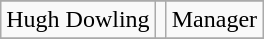<table class="wikitable">
<tr>
</tr>
<tr>
<td>Hugh Dowling</td>
<td></td>
<td>Manager</td>
</tr>
<tr>
</tr>
</table>
